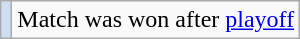<table class="sortable plainrowheaders wikitable">
<tr>
<td align="center" bgcolor="#cedff2"></td>
<td colspan="3">Match was won after <a href='#'>playoff</a></td>
</tr>
</table>
